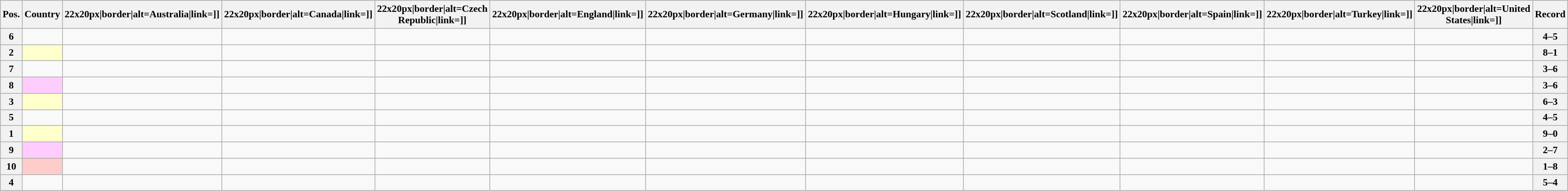<table class="wikitable sortable nowrap" style="text-align:center; font-size:0.9em">
<tr>
<th>Pos.</th>
<th>Country</th>
<th [[Image:>22x20px|border|alt=Australia|link=]]</th>
<th [[Image:>22x20px|border|alt=Canada|link=]]</th>
<th [[Image:>22x20px|border|alt=Czech Republic|link=]]</th>
<th [[Image:>22x20px|border|alt=England|link=]]</th>
<th [[Image:>22x20px|border|alt=Germany|link=]]</th>
<th [[Image:>22x20px|border|alt=Hungary|link=]]</th>
<th [[Image:>22x20px|border|alt=Scotland|link=]]</th>
<th [[Image:>22x20px|border|alt=Spain|link=]]</th>
<th [[Image:>22x20px|border|alt=Turkey|link=]]</th>
<th [[Image:>22x20px|border|alt=United States|link=]]</th>
<th>Record</th>
</tr>
<tr>
<th>6</th>
<td style="text-align:left;"></td>
<td></td>
<td></td>
<td></td>
<td></td>
<td></td>
<td></td>
<td></td>
<td></td>
<td></td>
<td></td>
<th>4–5</th>
</tr>
<tr>
<th>2</th>
<td style="text-align:left; background:#ffffcc;"></td>
<td></td>
<td></td>
<td></td>
<td></td>
<td></td>
<td></td>
<td></td>
<td></td>
<td></td>
<td></td>
<th>8–1</th>
</tr>
<tr>
<th>7</th>
<td style="text-align:left;"></td>
<td></td>
<td></td>
<td></td>
<td></td>
<td></td>
<td></td>
<td></td>
<td></td>
<td></td>
<td></td>
<th>3–6</th>
</tr>
<tr>
<th>8</th>
<td style="text-align:left; background:#ffccff;"></td>
<td></td>
<td></td>
<td></td>
<td></td>
<td></td>
<td></td>
<td></td>
<td></td>
<td></td>
<td></td>
<th>3–6</th>
</tr>
<tr>
<th>3</th>
<td style="text-align:left; background:#ffffcc;"></td>
<td></td>
<td></td>
<td></td>
<td></td>
<td></td>
<td></td>
<td></td>
<td></td>
<td></td>
<td></td>
<th>6–3</th>
</tr>
<tr>
<th>5</th>
<td style="text-align:left;"></td>
<td></td>
<td></td>
<td></td>
<td></td>
<td></td>
<td></td>
<td></td>
<td></td>
<td></td>
<td></td>
<th>4–5</th>
</tr>
<tr>
<th>1</th>
<td style="text-align:left; background:#ffffcc;"></td>
<td></td>
<td></td>
<td></td>
<td></td>
<td></td>
<td></td>
<td></td>
<td></td>
<td></td>
<td></td>
<th>9–0</th>
</tr>
<tr>
<th>9</th>
<td style="text-align:left; background:#ffccff;"></td>
<td></td>
<td></td>
<td></td>
<td></td>
<td></td>
<td></td>
<td></td>
<td></td>
<td></td>
<td></td>
<th>2–7</th>
</tr>
<tr>
<th>10</th>
<td style="text-align:left; background:#ffcccc;"></td>
<td></td>
<td></td>
<td></td>
<td></td>
<td></td>
<td></td>
<td></td>
<td></td>
<td></td>
<td></td>
<th>1–8</th>
</tr>
<tr>
<th>4</th>
<td style="text-align:left;"></td>
<td></td>
<td></td>
<td></td>
<td></td>
<td></td>
<td></td>
<td></td>
<td></td>
<td></td>
<td></td>
<th>5–4</th>
</tr>
</table>
